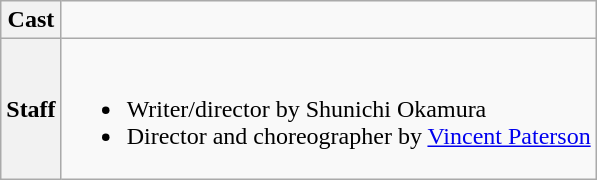<table class="wikitable">
<tr>
<th>Cast</th>
<td></td>
</tr>
<tr>
<th>Staff</th>
<td><br><ul><li>Writer/director by Shunichi Okamura</li><li>Director and choreographer by <a href='#'>Vincent Paterson</a></li></ul></td>
</tr>
</table>
